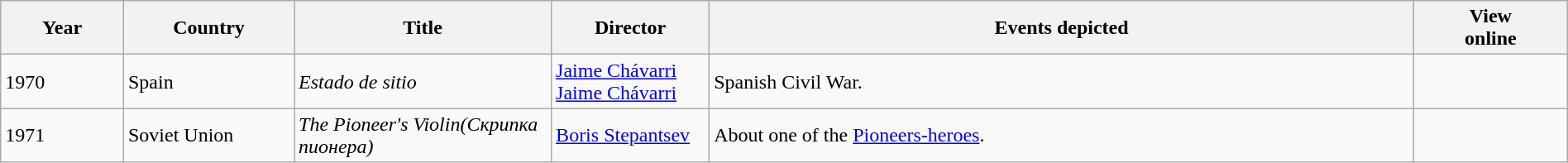<table class="wikitable" width="100%">
<tr>
<th>Year</th>
<th width=130>Country</th>
<th width=200>Title</th>
<th width=120>Director</th>
<th>Events depicted</th>
<th>View<br>online</th>
</tr>
<tr>
<td>1970</td>
<td>Spain</td>
<td><em>Estado de sitio</em></td>
<td><a href='#'>Jaime Chávarri</a><br><a href='#'>Jaime Chávarri</a></td>
<td>Spanish Civil War.</td>
</tr>
<tr>
<td>1971</td>
<td>Soviet Union</td>
<td><em>The Pioneer's Violin(Скрипка пионера)</em></td>
<td><a href='#'>Boris Stepantsev</a></td>
<td>About one of the <a href='#'>Pioneers-heroes</a>.</td>
<td></td>
</tr>
</table>
